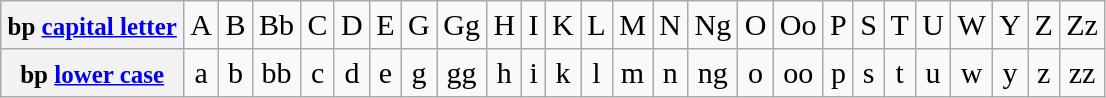<table class=wikitable style="font-size: 1.25em;">
<tr align=center>
<th><small>bp <a href='#'>capital letter</a></small></th>
<td>A</td>
<td>B</td>
<td>Bb</td>
<td>C</td>
<td>D</td>
<td>E</td>
<td>G</td>
<td>Gg</td>
<td>H</td>
<td>I</td>
<td>K</td>
<td>L</td>
<td>M</td>
<td>N</td>
<td>Ng</td>
<td>O</td>
<td>Oo</td>
<td>P</td>
<td>S</td>
<td>T</td>
<td>U</td>
<td>W</td>
<td>Y</td>
<td>Z</td>
<td>Zz</td>
</tr>
<tr align=center>
<th><small>bp <a href='#'>lower case</a></small></th>
<td>a</td>
<td>b</td>
<td>bb</td>
<td>c</td>
<td>d</td>
<td>e</td>
<td>g</td>
<td>gg</td>
<td>h</td>
<td>i</td>
<td>k</td>
<td>l</td>
<td>m</td>
<td>n</td>
<td>ng</td>
<td>o</td>
<td>oo</td>
<td>p</td>
<td>s</td>
<td>t</td>
<td>u</td>
<td>w</td>
<td>y</td>
<td>z</td>
<td>zz</td>
</tr>
</table>
